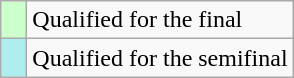<table class="wikitable">
<tr>
<td width="10px" bgcolor="#ccffcc"></td>
<td>Qualified for the final</td>
</tr>
<tr>
<td width="10px" bgcolor="#afeeee"></td>
<td>Qualified for the semifinal</td>
</tr>
</table>
